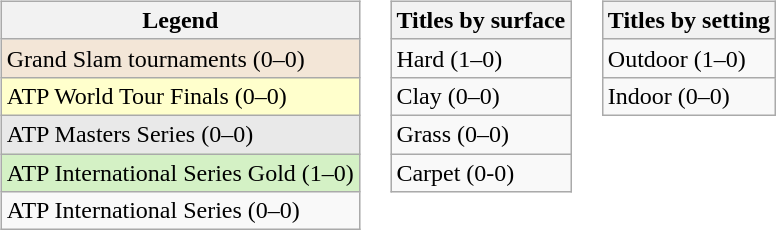<table>
<tr valign="top">
<td><br><table class="wikitable">
<tr>
<th>Legend</th>
</tr>
<tr style="background:#f3e6d7;">
<td>Grand Slam tournaments (0–0)</td>
</tr>
<tr style="background:#ffc;">
<td>ATP World Tour Finals (0–0)</td>
</tr>
<tr style="background:#e9e9e9;">
<td>ATP Masters Series (0–0)</td>
</tr>
<tr style="background:#d4f1c5;">
<td>ATP International Series Gold (1–0)</td>
</tr>
<tr>
<td>ATP International Series (0–0)</td>
</tr>
</table>
</td>
<td><br><table class="wikitable">
<tr>
<th>Titles by surface</th>
</tr>
<tr>
<td>Hard (1–0)</td>
</tr>
<tr>
<td>Clay (0–0)</td>
</tr>
<tr>
<td>Grass (0–0)</td>
</tr>
<tr>
<td>Carpet (0-0)</td>
</tr>
</table>
</td>
<td><br><table class="wikitable">
<tr>
<th>Titles by setting</th>
</tr>
<tr>
<td>Outdoor (1–0)</td>
</tr>
<tr>
<td>Indoor (0–0)</td>
</tr>
</table>
</td>
</tr>
</table>
